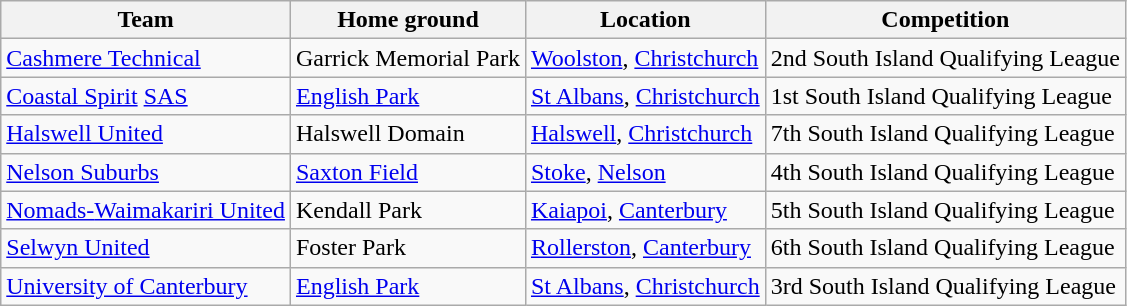<table class="wikitable sortable">
<tr>
<th>Team</th>
<th>Home ground</th>
<th>Location</th>
<th>Competition</th>
</tr>
<tr>
<td><a href='#'>Cashmere Technical</a></td>
<td>Garrick Memorial Park</td>
<td><a href='#'>Woolston</a>, <a href='#'>Christchurch</a></td>
<td>2nd South Island Qualifying League</td>
</tr>
<tr>
<td><a href='#'>Coastal Spirit</a> <a href='#'>SAS</a></td>
<td><a href='#'>English Park</a></td>
<td><a href='#'>St Albans</a>, <a href='#'>Christchurch</a></td>
<td>1st South Island Qualifying League</td>
</tr>
<tr>
<td><a href='#'>Halswell United</a></td>
<td>Halswell Domain</td>
<td><a href='#'>Halswell</a>, <a href='#'>Christchurch</a></td>
<td>7th South Island Qualifying League</td>
</tr>
<tr>
<td><a href='#'>Nelson Suburbs</a></td>
<td><a href='#'>Saxton Field</a></td>
<td><a href='#'>Stoke</a>, <a href='#'>Nelson</a></td>
<td>4th South Island Qualifying League</td>
</tr>
<tr>
<td><a href='#'>Nomads-</a><a href='#'>Waimakariri United</a></td>
<td>Kendall Park</td>
<td><a href='#'>Kaiapoi</a>, <a href='#'>Canterbury</a></td>
<td>5th South Island Qualifying League</td>
</tr>
<tr>
<td><a href='#'>Selwyn United</a></td>
<td>Foster Park</td>
<td><a href='#'>Rollerston</a>, <a href='#'>Canterbury</a></td>
<td>6th South Island Qualifying League</td>
</tr>
<tr>
<td><a href='#'>University of Canterbury</a></td>
<td><a href='#'>English Park</a></td>
<td><a href='#'>St Albans</a>, <a href='#'>Christchurch</a></td>
<td>3rd South Island Qualifying League</td>
</tr>
</table>
